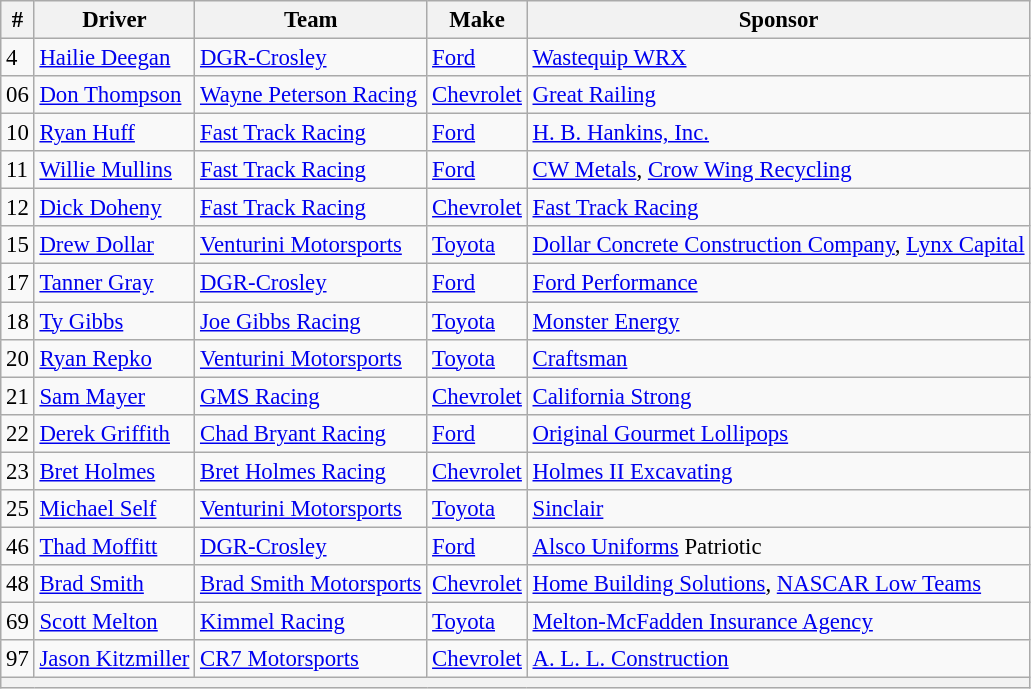<table class="wikitable" style="font-size:95%">
<tr>
<th>#</th>
<th>Driver</th>
<th>Team</th>
<th>Make</th>
<th>Sponsor</th>
</tr>
<tr>
<td>4</td>
<td><a href='#'>Hailie Deegan</a></td>
<td><a href='#'>DGR-Crosley</a></td>
<td><a href='#'>Ford</a></td>
<td><a href='#'>Wastequip WRX</a></td>
</tr>
<tr>
<td>06</td>
<td><a href='#'>Don Thompson</a></td>
<td><a href='#'>Wayne Peterson Racing</a></td>
<td><a href='#'>Chevrolet</a></td>
<td><a href='#'>Great Railing</a></td>
</tr>
<tr>
<td>10</td>
<td><a href='#'>Ryan Huff</a></td>
<td><a href='#'>Fast Track Racing</a></td>
<td><a href='#'>Ford</a></td>
<td><a href='#'>H. B. Hankins, Inc.</a></td>
</tr>
<tr>
<td>11</td>
<td><a href='#'>Willie Mullins</a></td>
<td><a href='#'>Fast Track Racing</a></td>
<td><a href='#'>Ford</a></td>
<td><a href='#'>CW Metals</a>, <a href='#'>Crow Wing Recycling</a></td>
</tr>
<tr>
<td>12</td>
<td><a href='#'>Dick Doheny</a></td>
<td><a href='#'>Fast Track Racing</a></td>
<td><a href='#'>Chevrolet</a></td>
<td><a href='#'>Fast Track Racing</a></td>
</tr>
<tr>
<td>15</td>
<td><a href='#'>Drew Dollar</a></td>
<td><a href='#'>Venturini Motorsports</a></td>
<td><a href='#'>Toyota</a></td>
<td><a href='#'>Dollar Concrete Construction Company</a>, <a href='#'>Lynx Capital</a></td>
</tr>
<tr>
<td>17</td>
<td><a href='#'>Tanner Gray</a></td>
<td><a href='#'>DGR-Crosley</a></td>
<td><a href='#'>Ford</a></td>
<td><a href='#'>Ford Performance</a></td>
</tr>
<tr>
<td>18</td>
<td><a href='#'>Ty Gibbs</a></td>
<td><a href='#'>Joe Gibbs Racing</a></td>
<td><a href='#'>Toyota</a></td>
<td><a href='#'>Monster Energy</a></td>
</tr>
<tr>
<td>20</td>
<td><a href='#'>Ryan Repko</a></td>
<td><a href='#'>Venturini Motorsports</a></td>
<td><a href='#'>Toyota</a></td>
<td><a href='#'>Craftsman</a></td>
</tr>
<tr>
<td>21</td>
<td><a href='#'>Sam Mayer</a></td>
<td><a href='#'>GMS Racing</a></td>
<td><a href='#'>Chevrolet</a></td>
<td><a href='#'>California Strong</a></td>
</tr>
<tr>
<td>22</td>
<td><a href='#'>Derek Griffith</a></td>
<td><a href='#'>Chad Bryant Racing</a></td>
<td><a href='#'>Ford</a></td>
<td><a href='#'>Original Gourmet Lollipops</a></td>
</tr>
<tr>
<td>23</td>
<td><a href='#'>Bret Holmes</a></td>
<td><a href='#'>Bret Holmes Racing</a></td>
<td><a href='#'>Chevrolet</a></td>
<td><a href='#'>Holmes II Excavating</a></td>
</tr>
<tr>
<td>25</td>
<td><a href='#'>Michael Self</a></td>
<td><a href='#'>Venturini Motorsports</a></td>
<td><a href='#'>Toyota</a></td>
<td><a href='#'>Sinclair</a></td>
</tr>
<tr>
<td>46</td>
<td><a href='#'>Thad Moffitt</a></td>
<td><a href='#'>DGR-Crosley</a></td>
<td><a href='#'>Ford</a></td>
<td><a href='#'>Alsco Uniforms</a> Patriotic</td>
</tr>
<tr>
<td>48</td>
<td><a href='#'>Brad Smith</a></td>
<td><a href='#'>Brad Smith Motorsports</a></td>
<td><a href='#'>Chevrolet</a></td>
<td><a href='#'>Home Building Solutions</a>, <a href='#'>NASCAR Low Teams</a></td>
</tr>
<tr>
<td>69</td>
<td><a href='#'>Scott Melton</a></td>
<td><a href='#'>Kimmel Racing</a></td>
<td><a href='#'>Toyota</a></td>
<td><a href='#'>Melton-McFadden Insurance Agency</a></td>
</tr>
<tr>
<td>97</td>
<td><a href='#'>Jason Kitzmiller</a></td>
<td><a href='#'>CR7 Motorsports</a></td>
<td><a href='#'>Chevrolet</a></td>
<td><a href='#'>A. L. L. Construction</a></td>
</tr>
<tr>
<th colspan="5"></th>
</tr>
</table>
